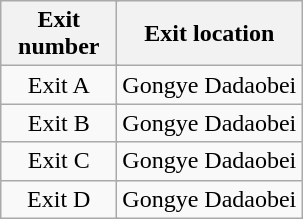<table class="wikitable">
<tr>
<th style="width:70px" colspan="2">Exit number</th>
<th>Exit location</th>
</tr>
<tr>
<td align="center" colspan="2">Exit A</td>
<td>Gongye Dadaobei</td>
</tr>
<tr>
<td align="center" colspan="2">Exit B</td>
<td>Gongye Dadaobei</td>
</tr>
<tr>
<td align="center" colspan="2">Exit C</td>
<td>Gongye Dadaobei</td>
</tr>
<tr>
<td align="center" colspan="2">Exit D</td>
<td>Gongye Dadaobei</td>
</tr>
</table>
